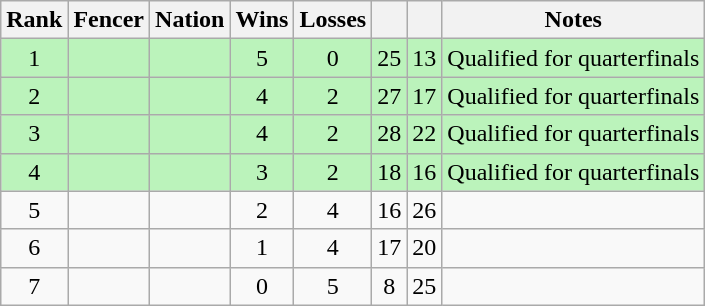<table class="wikitable sortable" style="text-align:center">
<tr>
<th>Rank</th>
<th>Fencer</th>
<th>Nation</th>
<th>Wins</th>
<th>Losses</th>
<th></th>
<th></th>
<th>Notes</th>
</tr>
<tr style="background:#bbf3bb;">
<td>1</td>
<td align=left></td>
<td align=left></td>
<td>5</td>
<td>0</td>
<td>25</td>
<td>13</td>
<td>Qualified for quarterfinals</td>
</tr>
<tr style="background:#bbf3bb;">
<td>2</td>
<td align=left></td>
<td align=left></td>
<td>4</td>
<td>2</td>
<td>27</td>
<td>17</td>
<td>Qualified for quarterfinals</td>
</tr>
<tr style="background:#bbf3bb;">
<td>3</td>
<td align=left></td>
<td align=left></td>
<td>4</td>
<td>2</td>
<td>28</td>
<td>22</td>
<td>Qualified for quarterfinals</td>
</tr>
<tr style="background:#bbf3bb;">
<td>4</td>
<td align=left></td>
<td align=left></td>
<td>3</td>
<td>2</td>
<td>18</td>
<td>16</td>
<td>Qualified for quarterfinals</td>
</tr>
<tr>
<td>5</td>
<td align=left></td>
<td align=left></td>
<td>2</td>
<td>4</td>
<td>16</td>
<td>26</td>
<td></td>
</tr>
<tr>
<td>6</td>
<td align=left></td>
<td align=left></td>
<td>1</td>
<td>4</td>
<td>17</td>
<td>20</td>
<td></td>
</tr>
<tr>
<td>7</td>
<td align=left></td>
<td align=left></td>
<td>0</td>
<td>5</td>
<td>8</td>
<td>25</td>
<td></td>
</tr>
</table>
